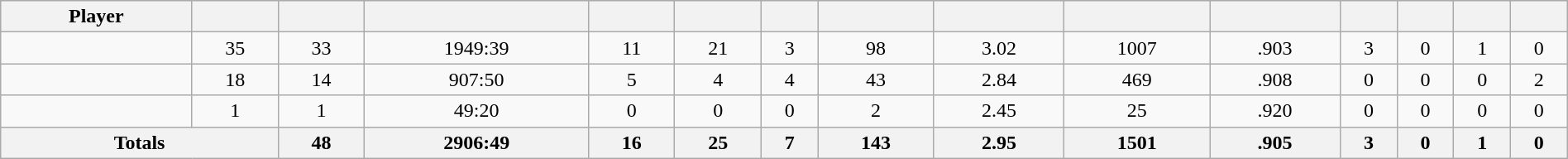<table class="wikitable sortable" style="width:100%;">
<tr style="text-align:center; background:#ddd;">
<th>Player</th>
<th></th>
<th></th>
<th></th>
<th></th>
<th></th>
<th></th>
<th></th>
<th></th>
<th></th>
<th></th>
<th></th>
<th></th>
<th></th>
<th></th>
</tr>
<tr align=center>
<td></td>
<td>35</td>
<td>33</td>
<td>1949:39</td>
<td>11</td>
<td>21</td>
<td>3</td>
<td>98</td>
<td>3.02</td>
<td>1007</td>
<td>.903</td>
<td>3</td>
<td>0</td>
<td>1</td>
<td>0</td>
</tr>
<tr align=center>
<td></td>
<td>18</td>
<td>14</td>
<td>907:50</td>
<td>5</td>
<td>4</td>
<td>4</td>
<td>43</td>
<td>2.84</td>
<td>469</td>
<td>.908</td>
<td>0</td>
<td>0</td>
<td>0</td>
<td>2</td>
</tr>
<tr align=center>
<td></td>
<td>1</td>
<td>1</td>
<td>49:20</td>
<td>0</td>
<td>0</td>
<td>0</td>
<td>2</td>
<td>2.45</td>
<td>25</td>
<td>.920</td>
<td>0</td>
<td>0</td>
<td>0</td>
<td>0</td>
</tr>
<tr class="unsortable">
<th colspan=2>Totals</th>
<th>48</th>
<th>2906:49</th>
<th>16</th>
<th>25</th>
<th>7</th>
<th>143</th>
<th>2.95</th>
<th>1501</th>
<th>.905</th>
<th>3</th>
<th>0</th>
<th>1</th>
<th>0</th>
</tr>
</table>
